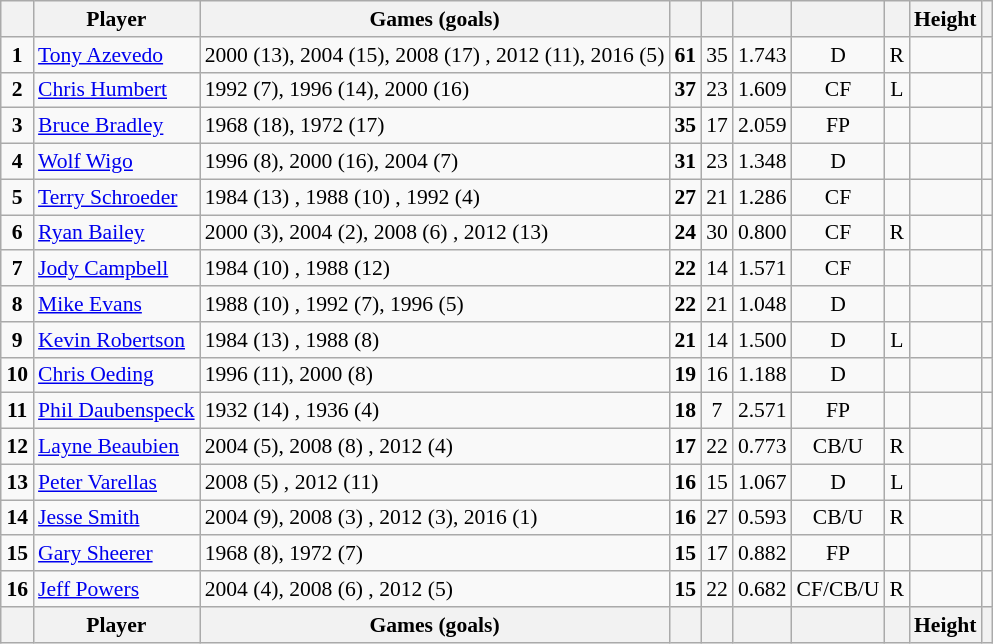<table class="wikitable sortable" style="text-align: center; font-size: 90%; margin-left: 1em;">
<tr>
<th></th>
<th>Player</th>
<th>Games (goals)</th>
<th></th>
<th></th>
<th></th>
<th></th>
<th></th>
<th>Height</th>
<th></th>
</tr>
<tr>
<td><strong>1</strong></td>
<td style="text-align: left;" data-sort-value="Azevedo, Tony"><a href='#'>Tony Azevedo</a></td>
<td style="text-align: left;">2000 (13), 2004 (15), 2008 (17) , 2012 (11), 2016 (5)</td>
<td><strong>61</strong></td>
<td>35</td>
<td>1.743</td>
<td>D</td>
<td>R</td>
<td style="text-align: left;"></td>
<td style="text-align: left;"></td>
</tr>
<tr>
<td><strong>2</strong></td>
<td style="text-align: left;" data-sort-value="Humbert, Chris"><a href='#'>Chris Humbert</a></td>
<td style="text-align: left;">1992 (7), 1996 (14), 2000 (16)</td>
<td><strong>37</strong></td>
<td>23</td>
<td>1.609</td>
<td>CF</td>
<td>L</td>
<td style="text-align: left;"></td>
<td style="text-align: left;"></td>
</tr>
<tr>
<td><strong>3</strong></td>
<td style="text-align: left;" data-sort-value="Bradley, Bruce"><a href='#'>Bruce Bradley</a></td>
<td style="text-align: left;">1968 (18), 1972 (17) </td>
<td><strong>35</strong></td>
<td>17</td>
<td>2.059</td>
<td>FP</td>
<td></td>
<td style="text-align: left;"></td>
<td style="text-align: left;"></td>
</tr>
<tr>
<td><strong>4</strong></td>
<td style="text-align: left;" data-sort-value="Wigo, Wolf"><a href='#'>Wolf Wigo</a></td>
<td style="text-align: left;">1996 (8), 2000 (16), 2004 (7)</td>
<td><strong>31</strong></td>
<td>23</td>
<td>1.348</td>
<td>D</td>
<td></td>
<td style="text-align: left;"></td>
<td style="text-align: left;"></td>
</tr>
<tr>
<td><strong>5</strong></td>
<td style="text-align: left;" data-sort-value="Schroeder, Terry"><a href='#'>Terry Schroeder</a></td>
<td style="text-align: left;">1984 (13) , 1988 (10) , 1992 (4)</td>
<td><strong>27</strong></td>
<td>21</td>
<td>1.286</td>
<td>CF</td>
<td></td>
<td style="text-align: left;"></td>
<td style="text-align: left;"></td>
</tr>
<tr>
<td><strong>6</strong></td>
<td style="text-align: left;" data-sort-value="Bailey, Ryan"><a href='#'>Ryan Bailey</a></td>
<td style="text-align: left;">2000 (3), 2004 (2), 2008 (6) , 2012 (13)</td>
<td><strong>24</strong></td>
<td>30</td>
<td>0.800</td>
<td>CF</td>
<td>R</td>
<td style="text-align: left;"></td>
<td style="text-align: left;"></td>
</tr>
<tr>
<td><strong>7</strong></td>
<td style="text-align: left;" data-sort-value="Campbell, Jody"><a href='#'>Jody Campbell</a></td>
<td style="text-align: left;">1984 (10) , 1988 (12) </td>
<td><strong>22</strong></td>
<td>14</td>
<td>1.571</td>
<td>CF</td>
<td></td>
<td style="text-align: left;"></td>
<td style="text-align: left;"></td>
</tr>
<tr>
<td><strong>8</strong></td>
<td style="text-align: left;" data-sort-value="Evans, Mike"><a href='#'>Mike Evans</a></td>
<td style="text-align: left;">1988 (10) , 1992 (7), 1996 (5)</td>
<td><strong>22</strong></td>
<td>21</td>
<td>1.048</td>
<td>D</td>
<td></td>
<td style="text-align: left;"></td>
<td style="text-align: left;"></td>
</tr>
<tr>
<td><strong>9</strong></td>
<td style="text-align: left;" data-sort-value="Robertson, Kevin"><a href='#'>Kevin Robertson</a></td>
<td style="text-align: left;">1984 (13) , 1988 (8) </td>
<td><strong>21</strong></td>
<td>14</td>
<td>1.500</td>
<td>D</td>
<td>L</td>
<td style="text-align: left;"></td>
<td style="text-align: left;"></td>
</tr>
<tr>
<td><strong>10</strong></td>
<td style="text-align: left;" data-sort-value="Oeding, Chris"><a href='#'>Chris Oeding</a></td>
<td style="text-align: left;">1996 (11), 2000 (8)</td>
<td><strong>19</strong></td>
<td>16</td>
<td>1.188</td>
<td>D</td>
<td></td>
<td style="text-align: left;"></td>
<td style="text-align: left;"></td>
</tr>
<tr>
<td><strong>11</strong></td>
<td style="text-align: left;" data-sort-value="Daubenspeck, Phil"><a href='#'>Phil Daubenspeck</a></td>
<td style="text-align: left;">1932 (14) , 1936 (4)</td>
<td><strong>18</strong></td>
<td>7</td>
<td>2.571</td>
<td>FP</td>
<td></td>
<td style="text-align: left;"></td>
<td style="text-align: left;"></td>
</tr>
<tr>
<td><strong>12</strong></td>
<td style="text-align: left;" data-sort-value="Beaubien, Layne"><a href='#'>Layne Beaubien</a></td>
<td style="text-align: left;">2004 (5), 2008 (8) , 2012 (4)</td>
<td><strong>17</strong></td>
<td>22</td>
<td>0.773</td>
<td>CB/U</td>
<td>R</td>
<td style="text-align: left;"></td>
<td style="text-align: left;"></td>
</tr>
<tr>
<td><strong>13</strong></td>
<td style="text-align: left;" data-sort-value="Varellas, Peter"><a href='#'>Peter Varellas</a></td>
<td style="text-align: left;">2008 (5) , 2012 (11)</td>
<td><strong>16</strong></td>
<td>15</td>
<td>1.067</td>
<td>D</td>
<td>L</td>
<td style="text-align: left;"></td>
<td style="text-align: left;"></td>
</tr>
<tr>
<td><strong>14</strong></td>
<td style="text-align: left;" data-sort-value="Smith, Jesse"><a href='#'>Jesse Smith</a></td>
<td style="text-align: left;">2004 (9), 2008 (3) , 2012 (3), 2016 (1)</td>
<td><strong>16</strong></td>
<td>27</td>
<td>0.593</td>
<td>CB/U</td>
<td>R</td>
<td style="text-align: left;"></td>
<td style="text-align: left;"></td>
</tr>
<tr>
<td><strong>15</strong></td>
<td style="text-align: left;" data-sort-value="Sheerer, Gary"><a href='#'>Gary Sheerer</a></td>
<td style="text-align: left;">1968 (8), 1972 (7) </td>
<td><strong>15</strong></td>
<td>17</td>
<td>0.882</td>
<td>FP</td>
<td></td>
<td style="text-align: left;"></td>
<td style="text-align: left;"></td>
</tr>
<tr>
<td><strong>16</strong></td>
<td style="text-align: left;" data-sort-value="Powers, Jeff"><a href='#'>Jeff Powers</a></td>
<td style="text-align: left;">2004 (4), 2008 (6) , 2012 (5)</td>
<td><strong>15</strong></td>
<td>22</td>
<td>0.682</td>
<td>CF/CB/U</td>
<td>R</td>
<td style="text-align: left;"></td>
<td style="text-align: left;"></td>
</tr>
<tr>
<th></th>
<th>Player</th>
<th>Games (goals)</th>
<th></th>
<th></th>
<th></th>
<th></th>
<th></th>
<th>Height</th>
<th></th>
</tr>
</table>
